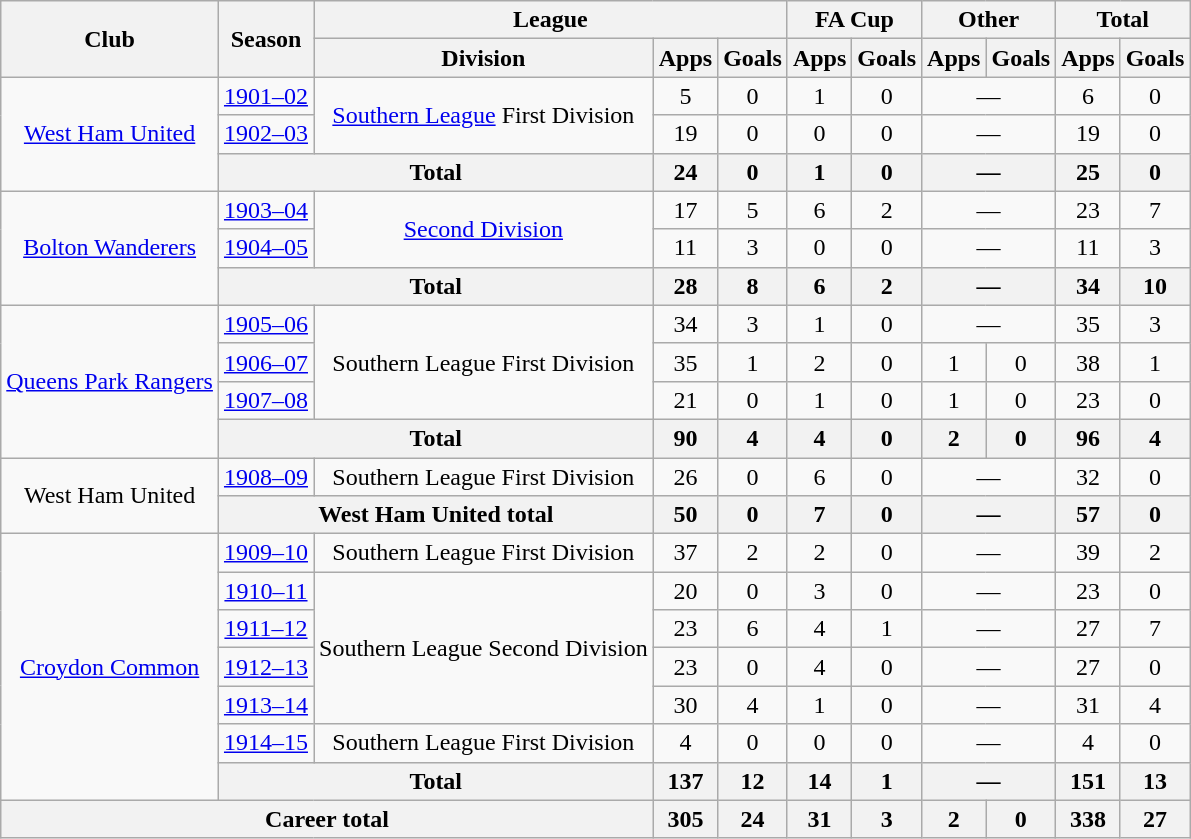<table class="wikitable" style="text-align: center;">
<tr>
<th rowspan="2">Club</th>
<th rowspan="2">Season</th>
<th colspan="3">League</th>
<th colspan="2">FA Cup</th>
<th colspan="2">Other</th>
<th colspan="2">Total</th>
</tr>
<tr>
<th>Division</th>
<th>Apps</th>
<th>Goals</th>
<th>Apps</th>
<th>Goals</th>
<th>Apps</th>
<th>Goals</th>
<th>Apps</th>
<th>Goals</th>
</tr>
<tr>
<td rowspan="3"><a href='#'>West Ham United</a></td>
<td><a href='#'>1901–02</a></td>
<td rowspan="2"><a href='#'>Southern League</a> First Division</td>
<td>5</td>
<td>0</td>
<td>1</td>
<td>0</td>
<td colspan="2">—</td>
<td>6</td>
<td>0</td>
</tr>
<tr>
<td><a href='#'>1902–03</a></td>
<td>19</td>
<td>0</td>
<td>0</td>
<td>0</td>
<td colspan="2">—</td>
<td>19</td>
<td>0</td>
</tr>
<tr>
<th colspan="2">Total</th>
<th>24</th>
<th>0</th>
<th>1</th>
<th>0</th>
<th colspan="2">—</th>
<th>25</th>
<th>0</th>
</tr>
<tr>
<td rowspan="3"><a href='#'>Bolton Wanderers</a></td>
<td><a href='#'>1903–04</a></td>
<td rowspan="2"><a href='#'>Second Division</a></td>
<td>17</td>
<td>5</td>
<td>6</td>
<td>2</td>
<td colspan="2">—</td>
<td>23</td>
<td>7</td>
</tr>
<tr>
<td><a href='#'>1904–05</a></td>
<td>11</td>
<td>3</td>
<td>0</td>
<td>0</td>
<td colspan="2">—</td>
<td>11</td>
<td>3</td>
</tr>
<tr>
<th colspan="2">Total</th>
<th>28</th>
<th>8</th>
<th>6</th>
<th>2</th>
<th colspan="2">—</th>
<th>34</th>
<th>10</th>
</tr>
<tr>
<td rowspan="4"><a href='#'>Queens Park Rangers</a></td>
<td><a href='#'>1905–06</a></td>
<td rowspan="3">Southern League First Division</td>
<td>34</td>
<td>3</td>
<td>1</td>
<td>0</td>
<td colspan="2">—</td>
<td>35</td>
<td>3</td>
</tr>
<tr>
<td><a href='#'>1906–07</a></td>
<td>35</td>
<td>1</td>
<td>2</td>
<td>0</td>
<td>1</td>
<td>0</td>
<td>38</td>
<td>1</td>
</tr>
<tr>
<td><a href='#'>1907–08</a></td>
<td>21</td>
<td>0</td>
<td>1</td>
<td>0</td>
<td>1</td>
<td>0</td>
<td>23</td>
<td>0</td>
</tr>
<tr>
<th colspan="2">Total</th>
<th>90</th>
<th>4</th>
<th>4</th>
<th>0</th>
<th>2</th>
<th>0</th>
<th>96</th>
<th>4</th>
</tr>
<tr>
<td rowspan="2">West Ham United</td>
<td><a href='#'>1908–09</a></td>
<td>Southern League First Division</td>
<td>26</td>
<td>0</td>
<td>6</td>
<td>0</td>
<td colspan="2">—</td>
<td>32</td>
<td>0</td>
</tr>
<tr>
<th colspan="2">West Ham United total</th>
<th>50</th>
<th>0</th>
<th>7</th>
<th>0</th>
<th colspan="2">—</th>
<th>57</th>
<th>0</th>
</tr>
<tr>
<td rowspan="7"><a href='#'>Croydon Common</a></td>
<td><a href='#'>1909–10</a></td>
<td>Southern League First Division</td>
<td>37</td>
<td>2</td>
<td>2</td>
<td>0</td>
<td colspan="2">—</td>
<td>39</td>
<td>2</td>
</tr>
<tr>
<td><a href='#'>1910–11</a></td>
<td rowspan="4">Southern League Second Division</td>
<td>20</td>
<td>0</td>
<td>3</td>
<td>0</td>
<td colspan="2">—</td>
<td>23</td>
<td>0</td>
</tr>
<tr>
<td><a href='#'>1911–12</a></td>
<td>23</td>
<td>6</td>
<td>4</td>
<td>1</td>
<td colspan="2">—</td>
<td>27</td>
<td>7</td>
</tr>
<tr>
<td><a href='#'>1912–13</a></td>
<td>23</td>
<td>0</td>
<td>4</td>
<td>0</td>
<td colspan="2">—</td>
<td>27</td>
<td>0</td>
</tr>
<tr>
<td><a href='#'>1913–14</a></td>
<td>30</td>
<td>4</td>
<td>1</td>
<td>0</td>
<td colspan="2">—</td>
<td>31</td>
<td>4</td>
</tr>
<tr>
<td><a href='#'>1914–15</a></td>
<td>Southern League First Division</td>
<td>4</td>
<td>0</td>
<td>0</td>
<td>0</td>
<td colspan="2">—</td>
<td>4</td>
<td>0</td>
</tr>
<tr>
<th colspan="2">Total</th>
<th>137</th>
<th>12</th>
<th>14</th>
<th>1</th>
<th colspan="2">—</th>
<th>151</th>
<th>13</th>
</tr>
<tr>
<th colspan="3">Career total</th>
<th>305</th>
<th>24</th>
<th>31</th>
<th>3</th>
<th>2</th>
<th>0</th>
<th>338</th>
<th>27</th>
</tr>
</table>
